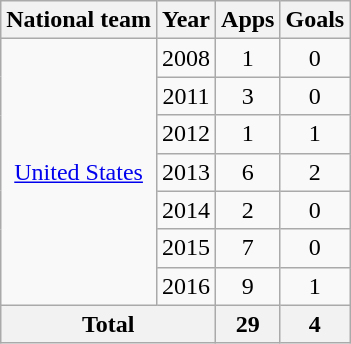<table class="wikitable" style="text-align: center">
<tr>
<th>National team</th>
<th>Year</th>
<th>Apps</th>
<th>Goals</th>
</tr>
<tr>
<td rowspan="7"><a href='#'>United States</a></td>
<td>2008</td>
<td>1</td>
<td>0</td>
</tr>
<tr>
<td>2011</td>
<td>3</td>
<td>0</td>
</tr>
<tr>
<td>2012</td>
<td>1</td>
<td>1</td>
</tr>
<tr>
<td>2013</td>
<td>6</td>
<td>2</td>
</tr>
<tr>
<td>2014</td>
<td>2</td>
<td>0</td>
</tr>
<tr>
<td>2015</td>
<td>7</td>
<td>0</td>
</tr>
<tr>
<td>2016</td>
<td>9</td>
<td>1</td>
</tr>
<tr>
<th colspan=2>Total</th>
<th>29</th>
<th>4</th>
</tr>
</table>
